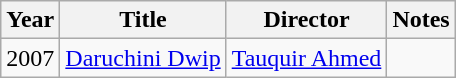<table class="wikitable sortable">
<tr>
<th>Year</th>
<th>Title</th>
<th>Director</th>
<th>Notes</th>
</tr>
<tr>
<td>2007</td>
<td><a href='#'>Daruchini Dwip</a></td>
<td><a href='#'>Tauquir Ahmed</a></td>
<td></td>
</tr>
</table>
